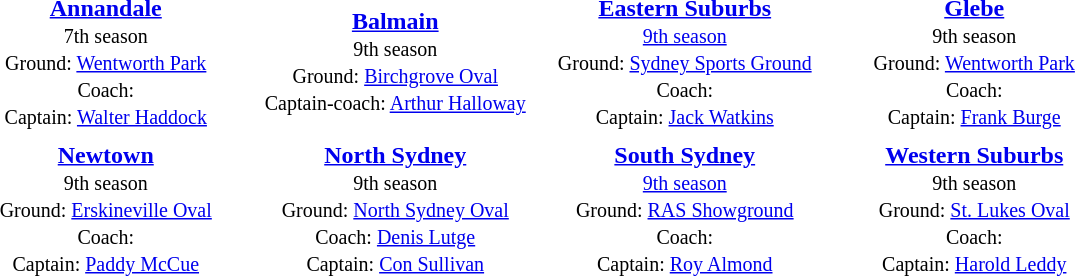<table align="center" class="toccolours" style="text-valign: center;" cellpadding=3 cellspacing=2>
<tr>
<th width=185></th>
<th width=185></th>
<th width=185></th>
<th width=185></th>
</tr>
<tr>
<td align="center"><strong><a href='#'>Annandale</a></strong><br><small>7th season<br>Ground: <a href='#'>Wentworth Park</a><br>Coach: <br>Captain: <a href='#'>Walter Haddock</a></small></td>
<td align="center"><strong><a href='#'>Balmain</a></strong><br><small>9th season<br>Ground: <a href='#'>Birchgrove Oval</a><br>Captain-coach: <a href='#'>Arthur Halloway</a></small></td>
<td align="center"><strong><a href='#'>Eastern Suburbs</a></strong><br><small><a href='#'>9th season</a><br>Ground: <a href='#'>Sydney Sports Ground</a><br>Coach: <br>Captain: <a href='#'>Jack Watkins</a></small></td>
<td align="center"><strong><a href='#'>Glebe</a></strong><br><small>9th season<br>Ground: <a href='#'>Wentworth Park</a><br>Coach: <br>Captain: <a href='#'>Frank Burge</a></small></td>
</tr>
<tr>
<td align="center"><strong><a href='#'>Newtown</a></strong><br><small>9th season<br>Ground: <a href='#'>Erskineville Oval</a><br>Coach: <br>Captain: <a href='#'>Paddy McCue</a></small></td>
<td align="center"><strong><a href='#'>North Sydney</a></strong><br><small>9th season<br>Ground: <a href='#'>North Sydney Oval</a> <br>Coach: <a href='#'>Denis Lutge</a> <br>Captain: <a href='#'>Con Sullivan</a></small></td>
<td align="center"><strong><a href='#'>South Sydney</a></strong><br><small><a href='#'>9th season</a><br>Ground: <a href='#'>RAS Showground</a><br>Coach: <br>Captain: <a href='#'>Roy Almond</a></small></td>
<td align="center"><strong><a href='#'>Western Suburbs</a></strong><br><small>9th season<br>Ground: <a href='#'>St. Lukes Oval</a><br>Coach: <br>Captain: <a href='#'>Harold Leddy</a></small></td>
</tr>
</table>
